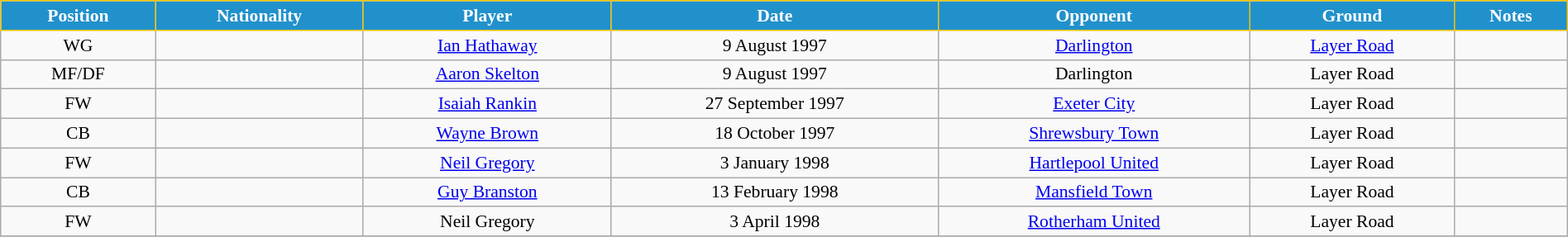<table class="wikitable" style="text-align:center; font-size:90%; width:100%;">
<tr>
<th style="background:#2191CC; color:white; border:1px solid #F7C408; text-align:center;">Position</th>
<th style="background:#2191CC; color:white; border:1px solid #F7C408; text-align:center;">Nationality</th>
<th style="background:#2191CC; color:white; border:1px solid #F7C408; text-align:center;">Player</th>
<th style="background:#2191CC; color:white; border:1px solid #F7C408; text-align:center;">Date</th>
<th style="background:#2191CC; color:white; border:1px solid #F7C408; text-align:center;">Opponent</th>
<th style="background:#2191CC; color:white; border:1px solid #F7C408; text-align:center;">Ground</th>
<th style="background:#2191CC; color:white; border:1px solid #F7C408; text-align:center;">Notes</th>
</tr>
<tr>
<td>WG</td>
<td></td>
<td><a href='#'>Ian Hathaway</a></td>
<td>9 August 1997</td>
<td><a href='#'>Darlington</a></td>
<td><a href='#'>Layer Road</a></td>
<td></td>
</tr>
<tr>
<td>MF/DF</td>
<td></td>
<td><a href='#'>Aaron Skelton</a></td>
<td>9 August 1997</td>
<td>Darlington</td>
<td>Layer Road</td>
<td></td>
</tr>
<tr>
<td>FW</td>
<td></td>
<td><a href='#'>Isaiah Rankin</a></td>
<td>27 September 1997</td>
<td><a href='#'>Exeter City</a></td>
<td>Layer Road</td>
<td></td>
</tr>
<tr>
<td>CB</td>
<td></td>
<td><a href='#'>Wayne Brown</a></td>
<td>18 October 1997</td>
<td><a href='#'>Shrewsbury Town</a></td>
<td>Layer Road</td>
<td></td>
</tr>
<tr>
<td>FW</td>
<td></td>
<td><a href='#'>Neil Gregory</a></td>
<td>3 January 1998</td>
<td><a href='#'>Hartlepool United</a></td>
<td>Layer Road</td>
<td></td>
</tr>
<tr>
<td>CB</td>
<td></td>
<td><a href='#'>Guy Branston</a></td>
<td>13 February 1998</td>
<td><a href='#'>Mansfield Town</a></td>
<td>Layer Road</td>
<td></td>
</tr>
<tr>
<td>FW</td>
<td></td>
<td>Neil Gregory</td>
<td>3 April 1998</td>
<td><a href='#'>Rotherham United</a></td>
<td>Layer Road</td>
<td></td>
</tr>
<tr>
</tr>
</table>
